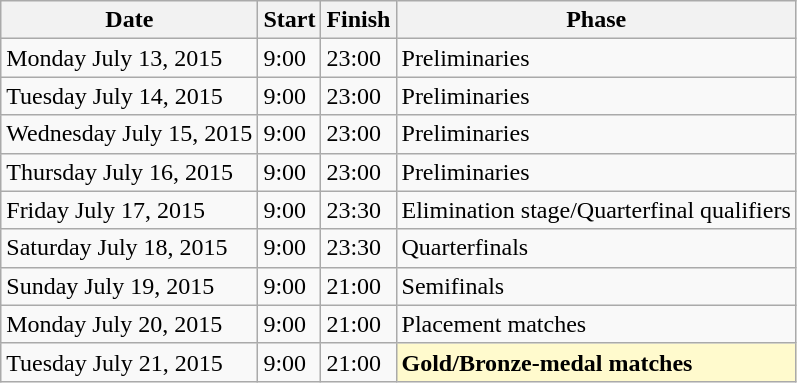<table class=wikitable>
<tr>
<th>Date</th>
<th>Start</th>
<th>Finish</th>
<th>Phase</th>
</tr>
<tr>
<td>Monday July 13, 2015</td>
<td>9:00</td>
<td>23:00</td>
<td>Preliminaries</td>
</tr>
<tr>
<td>Tuesday July 14, 2015</td>
<td>9:00</td>
<td>23:00</td>
<td>Preliminaries</td>
</tr>
<tr>
<td>Wednesday July 15, 2015</td>
<td>9:00</td>
<td>23:00</td>
<td>Preliminaries</td>
</tr>
<tr>
<td>Thursday July 16, 2015</td>
<td>9:00</td>
<td>23:00</td>
<td>Preliminaries</td>
</tr>
<tr>
<td>Friday July 17, 2015</td>
<td>9:00</td>
<td>23:30</td>
<td>Elimination stage/Quarterfinal qualifiers</td>
</tr>
<tr>
<td>Saturday July 18, 2015</td>
<td>9:00</td>
<td>23:30</td>
<td>Quarterfinals</td>
</tr>
<tr>
<td>Sunday July 19, 2015</td>
<td>9:00</td>
<td>21:00</td>
<td>Semifinals</td>
</tr>
<tr>
<td>Monday July 20, 2015</td>
<td>9:00</td>
<td>21:00</td>
<td>Placement matches</td>
</tr>
<tr>
<td>Tuesday July 21, 2015</td>
<td>9:00</td>
<td>21:00</td>
<td style=background:lemonchiffon><strong>Gold/Bronze-medal matches</strong></td>
</tr>
</table>
